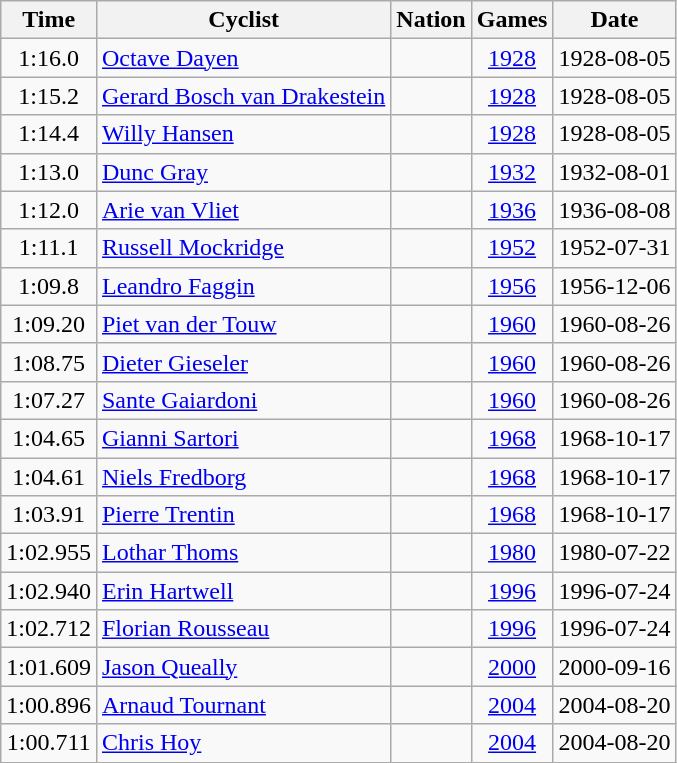<table class="wikitable sortable" style="text-align:center">
<tr>
<th>Time</th>
<th>Cyclist</th>
<th>Nation</th>
<th>Games</th>
<th>Date</th>
</tr>
<tr>
<td>1:16.0</td>
<td align=left data-sort-value="Dayen, Octave"><a href='#'>Octave Dayen</a></td>
<td align=left></td>
<td><a href='#'>1928</a></td>
<td>1928-08-05</td>
</tr>
<tr>
<td>1:15.2</td>
<td align=left data-sort-value="Drakestein, Gerard Bosch van"><a href='#'>Gerard Bosch van Drakestein</a></td>
<td align=left></td>
<td><a href='#'>1928</a></td>
<td>1928-08-05</td>
</tr>
<tr>
<td>1:14.4</td>
<td align=left data-sort-value="Hansen, Willy"><a href='#'>Willy Hansen</a></td>
<td align=left></td>
<td><a href='#'>1928</a></td>
<td>1928-08-05</td>
</tr>
<tr>
<td>1:13.0</td>
<td align=left data-sort-value="Gray, Dunc"><a href='#'>Dunc Gray</a></td>
<td align=left></td>
<td><a href='#'>1932</a></td>
<td>1932-08-01</td>
</tr>
<tr>
<td>1:12.0</td>
<td align=left data-sort-value="Vliet, Arie van"><a href='#'>Arie van Vliet</a></td>
<td align=left></td>
<td><a href='#'>1936</a></td>
<td>1936-08-08</td>
</tr>
<tr>
<td>1:11.1</td>
<td align=left data-sort-value="Mockridge, Russell"><a href='#'>Russell Mockridge</a></td>
<td align=left></td>
<td><a href='#'>1952</a></td>
<td>1952-07-31</td>
</tr>
<tr>
<td>1:09.8</td>
<td align=left data-sort-value="Faggin, Leandro"><a href='#'>Leandro Faggin</a></td>
<td align=left></td>
<td><a href='#'>1956</a></td>
<td>1956-12-06</td>
</tr>
<tr>
<td>1:09.20</td>
<td align=left data-sort-value="Touw, Piet van der"><a href='#'>Piet van der Touw</a></td>
<td align=left></td>
<td><a href='#'>1960</a></td>
<td>1960-08-26</td>
</tr>
<tr>
<td>1:08.75</td>
<td align=left data-sort-value="Gieseler, Dieter"><a href='#'>Dieter Gieseler</a></td>
<td align=left></td>
<td><a href='#'>1960</a></td>
<td>1960-08-26</td>
</tr>
<tr>
<td>1:07.27 </td>
<td align=left data-sort-value="Gaiardoni, Sante"><a href='#'>Sante Gaiardoni</a></td>
<td align=left></td>
<td><a href='#'>1960</a></td>
<td>1960-08-26</td>
</tr>
<tr>
<td>1:04.65</td>
<td align=left data-sort-value="Sartori, Gianni"><a href='#'>Gianni Sartori</a></td>
<td align=left></td>
<td><a href='#'>1968</a></td>
<td>1968-10-17</td>
</tr>
<tr>
<td>1:04.61</td>
<td align=left data-sort-value="Fredborg, Niels"><a href='#'>Niels Fredborg</a></td>
<td align=left></td>
<td><a href='#'>1968</a></td>
<td>1968-10-17</td>
</tr>
<tr>
<td>1:03.91 </td>
<td align=left data-sort-value="Trentin, Pierre"><a href='#'>Pierre Trentin</a></td>
<td align=left></td>
<td><a href='#'>1968</a></td>
<td>1968-10-17</td>
</tr>
<tr>
<td>1:02.955 </td>
<td align=left data-sort-value="Thoms, Lothar"><a href='#'>Lothar Thoms</a></td>
<td align=left></td>
<td><a href='#'>1980</a></td>
<td>1980-07-22</td>
</tr>
<tr>
<td>1:02.940</td>
<td align=left data-sort-value="Hartwell, Erin"><a href='#'>Erin Hartwell</a></td>
<td align=left></td>
<td><a href='#'>1996</a></td>
<td>1996-07-24</td>
</tr>
<tr>
<td>1:02.712</td>
<td align=left data-sort-value="Rousseau, Florian"><a href='#'>Florian Rousseau</a></td>
<td align=left></td>
<td><a href='#'>1996</a></td>
<td>1996-07-24</td>
</tr>
<tr>
<td>1:01.609</td>
<td align=left data-sort-value="Queally, Jason"><a href='#'>Jason Queally</a></td>
<td align=left></td>
<td><a href='#'>2000</a></td>
<td>2000-09-16</td>
</tr>
<tr>
<td>1:00.896</td>
<td align=left data-sort-value="Tournant, Arnaud"><a href='#'>Arnaud Tournant</a></td>
<td align=left></td>
<td><a href='#'>2004</a></td>
<td>2004-08-20</td>
</tr>
<tr>
<td>1:00.711</td>
<td align=left data-sort-value="Hoy, Chris"><a href='#'>Chris Hoy</a></td>
<td align=left></td>
<td><a href='#'>2004</a></td>
<td>2004-08-20</td>
</tr>
</table>
